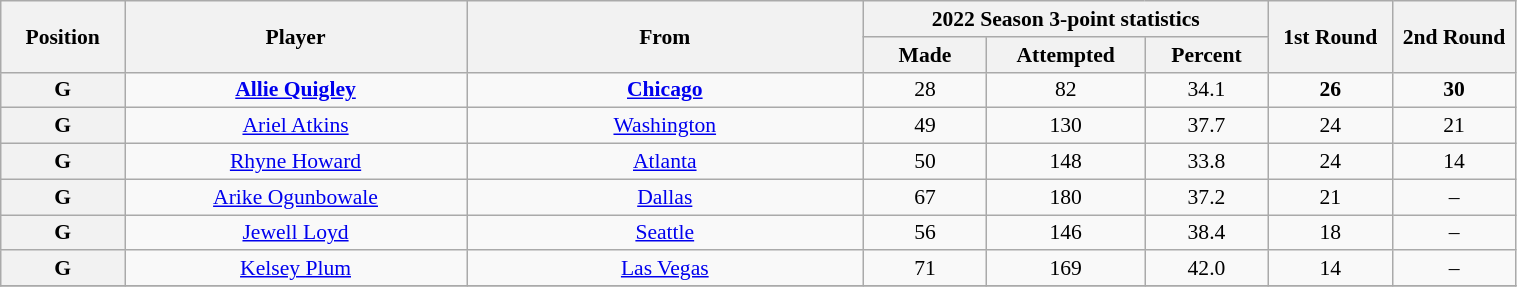<table class="wikitable" style="width: 80%; text-align:center; font-size:90%">
<tr>
<th rowspan=2 width=50>Position</th>
<th rowspan=2 width=150>Player</th>
<th rowspan=2 width=175>From</th>
<th colspan=3 width=150>2022 Season 3-point statistics</th>
<th rowspan=2 width=50>1st Round</th>
<th rowspan=2 width=50>2nd Round</th>
</tr>
<tr>
<th width=50>Made</th>
<th width=50>Attempted</th>
<th width=50>Percent</th>
</tr>
<tr>
<th><strong>G</strong></th>
<td><strong><a href='#'>Allie Quigley</a></strong></td>
<td><strong><a href='#'>Chicago</a></strong></td>
<td>28</td>
<td>82</td>
<td>34.1</td>
<td><strong>26</strong></td>
<td><strong>30</strong></td>
</tr>
<tr>
<th>G</th>
<td><a href='#'>Ariel Atkins</a></td>
<td><a href='#'>Washington</a></td>
<td>49</td>
<td>130</td>
<td>37.7</td>
<td>24</td>
<td>21</td>
</tr>
<tr>
<th>G</th>
<td><a href='#'>Rhyne Howard</a></td>
<td><a href='#'>Atlanta</a></td>
<td>50</td>
<td>148</td>
<td>33.8</td>
<td>24</td>
<td>14</td>
</tr>
<tr>
<th>G</th>
<td><a href='#'>Arike Ogunbowale</a></td>
<td><a href='#'>Dallas</a></td>
<td>67</td>
<td>180</td>
<td>37.2</td>
<td>21</td>
<td>–</td>
</tr>
<tr>
<th>G</th>
<td><a href='#'>Jewell Loyd</a></td>
<td><a href='#'>Seattle</a></td>
<td>56</td>
<td>146</td>
<td>38.4</td>
<td>18</td>
<td>–</td>
</tr>
<tr>
<th>G</th>
<td><a href='#'>Kelsey Plum</a></td>
<td><a href='#'>Las Vegas</a></td>
<td>71</td>
<td>169</td>
<td>42.0</td>
<td>14</td>
<td>–</td>
</tr>
<tr>
</tr>
</table>
